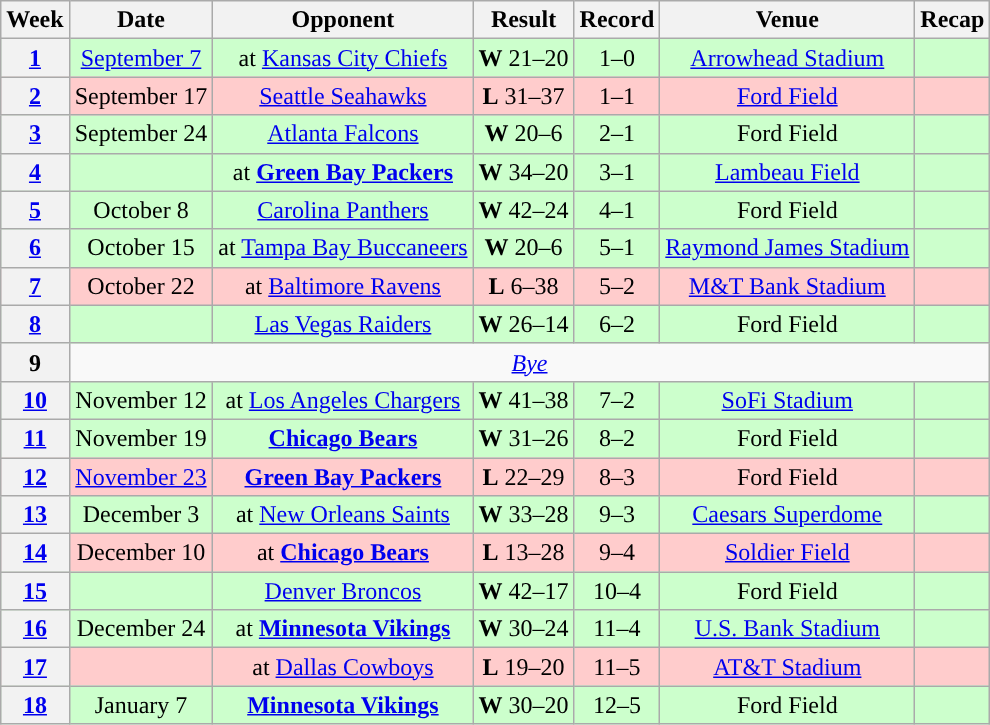<table class="wikitable" style="text-align:center">
<tr>
<th>Week</th>
<th>Date</th>
<th>Opponent</th>
<th>Result</th>
<th>Record</th>
<th>Venue</th>
<th>Recap</th>
</tr>
<tr style="background:#cfc">
<th><a href='#'>1</a></th>
<td><a href='#'>September 7</a></td>
<td>at <a href='#'>Kansas City Chiefs</a></td>
<td><strong>W</strong> 21–20</td>
<td>1–0</td>
<td><a href='#'>Arrowhead Stadium</a></td>
<td></td>
</tr>
<tr style="background:#fcc">
<th><a href='#'>2</a></th>
<td>September 17</td>
<td><a href='#'>Seattle Seahawks</a></td>
<td><strong>L</strong> 31–37 </td>
<td>1–1</td>
<td><a href='#'>Ford Field</a></td>
<td></td>
</tr>
<tr style="background:#cfc">
<th><a href='#'>3</a></th>
<td>September 24</td>
<td><a href='#'>Atlanta Falcons</a></td>
<td><strong>W</strong> 20–6</td>
<td>2–1</td>
<td>Ford Field</td>
<td></td>
</tr>
<tr style="background:#cfc">
<th><a href='#'>4</a></th>
<td></td>
<td>at <strong><a href='#'>Green Bay Packers</a></strong></td>
<td><strong>W</strong> 34–20</td>
<td>3–1</td>
<td><a href='#'>Lambeau Field</a></td>
<td></td>
</tr>
<tr style="background:#cfc">
<th><a href='#'>5</a></th>
<td>October 8</td>
<td><a href='#'>Carolina Panthers</a></td>
<td><strong>W</strong> 42–24</td>
<td>4–1</td>
<td>Ford Field</td>
<td></td>
</tr>
<tr style="background:#cfc">
<th><a href='#'>6</a></th>
<td>October 15</td>
<td>at <a href='#'>Tampa Bay Buccaneers</a></td>
<td><strong>W</strong> 20–6</td>
<td>5–1</td>
<td><a href='#'>Raymond James Stadium</a></td>
<td></td>
</tr>
<tr style="background:#fcc">
<th><a href='#'>7</a></th>
<td>October 22</td>
<td>at <a href='#'>Baltimore Ravens</a></td>
<td><strong>L</strong> 6–38</td>
<td>5–2</td>
<td><a href='#'>M&T Bank Stadium</a></td>
<td></td>
</tr>
<tr style="background:#cfc">
<th><a href='#'>8</a></th>
<td></td>
<td><a href='#'>Las Vegas Raiders</a></td>
<td><strong>W</strong> 26–14</td>
<td>6–2</td>
<td>Ford Field</td>
<td></td>
</tr>
<tr>
<th>9</th>
<td colspan="6"><em><a href='#'>Bye</a></em></td>
</tr>
<tr style="background:#cfc">
<th><a href='#'>10</a></th>
<td>November 12</td>
<td>at <a href='#'>Los Angeles Chargers</a></td>
<td><strong>W</strong> 41–38</td>
<td>7–2</td>
<td><a href='#'>SoFi Stadium</a></td>
<td></td>
</tr>
<tr style="background:#cfc">
<th><a href='#'>11</a></th>
<td>November 19</td>
<td><strong><a href='#'>Chicago Bears</a></strong></td>
<td><strong>W</strong> 31–26</td>
<td>8–2</td>
<td>Ford Field</td>
<td></td>
</tr>
<tr style="background:#fcc">
<th><a href='#'>12</a></th>
<td><a href='#'>November 23</a></td>
<td><strong><a href='#'>Green Bay Packers</a></strong></td>
<td><strong>L</strong> 22–29</td>
<td>8–3</td>
<td>Ford Field</td>
<td></td>
</tr>
<tr style="background:#cfc">
<th><a href='#'>13</a></th>
<td>December 3</td>
<td>at <a href='#'>New Orleans Saints</a></td>
<td><strong>W</strong> 33–28</td>
<td>9–3</td>
<td><a href='#'>Caesars Superdome</a></td>
<td></td>
</tr>
<tr style="background:#fcc">
<th><a href='#'>14</a></th>
<td>December 10</td>
<td>at <strong><a href='#'>Chicago Bears</a></strong></td>
<td><strong>L</strong> 13–28</td>
<td>9–4</td>
<td><a href='#'>Soldier Field</a></td>
<td></td>
</tr>
<tr style="background:#cfc">
<th><a href='#'>15</a></th>
<td></td>
<td><a href='#'>Denver Broncos</a></td>
<td><strong>W</strong> 42–17</td>
<td>10–4</td>
<td>Ford Field</td>
<td></td>
</tr>
<tr style="background:#cfc">
<th><a href='#'>16</a></th>
<td>December 24</td>
<td>at <strong><a href='#'>Minnesota Vikings</a></strong></td>
<td><strong>W</strong> 30–24</td>
<td>11–4</td>
<td><a href='#'>U.S. Bank Stadium</a></td>
<td></td>
</tr>
<tr style="background:#fcc">
<th><a href='#'>17</a></th>
<td></td>
<td>at <a href='#'>Dallas Cowboys</a></td>
<td><strong>L</strong> 19–20</td>
<td>11–5</td>
<td><a href='#'>AT&T Stadium</a></td>
<td></td>
</tr>
<tr style="background:#cfc">
<th><a href='#'>18</a></th>
<td>January 7</td>
<td><strong><a href='#'>Minnesota Vikings</a></strong></td>
<td><strong>W</strong> 30–20</td>
<td>12–5</td>
<td>Ford Field</td>
<td></td>
</tr>
</table>
